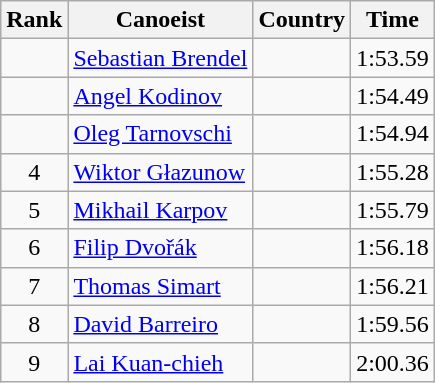<table class="wikitable" style="text-align:center">
<tr>
<th>Rank</th>
<th>Canoeist</th>
<th>Country</th>
<th>Time</th>
</tr>
<tr>
<td></td>
<td align="left"><a href='#'>Sebastian Brendel</a></td>
<td align="left"></td>
<td>1:53.59</td>
</tr>
<tr>
<td></td>
<td align="left"><a href='#'>Angel Kodinov</a></td>
<td align="left"></td>
<td>1:54.49</td>
</tr>
<tr>
<td></td>
<td align="left"><a href='#'>Oleg Tarnovschi</a></td>
<td align="left"></td>
<td>1:54.94</td>
</tr>
<tr>
<td>4</td>
<td align="left"><a href='#'>Wiktor Głazunow</a></td>
<td align="left"></td>
<td>1:55.28</td>
</tr>
<tr>
<td>5</td>
<td align="left"><a href='#'>Mikhail Karpov</a></td>
<td align="left"></td>
<td>1:55.79</td>
</tr>
<tr>
<td>6</td>
<td align="left"><a href='#'>Filip Dvořák</a></td>
<td align="left"></td>
<td>1:56.18</td>
</tr>
<tr>
<td>7</td>
<td align="left"><a href='#'>Thomas Simart</a></td>
<td align="left"></td>
<td>1:56.21</td>
</tr>
<tr>
<td>8</td>
<td align="left"><a href='#'>David Barreiro</a></td>
<td align="left"></td>
<td>1:59.56</td>
</tr>
<tr>
<td>9</td>
<td align="left"><a href='#'>Lai Kuan-chieh</a></td>
<td align="left"></td>
<td>2:00.36</td>
</tr>
</table>
